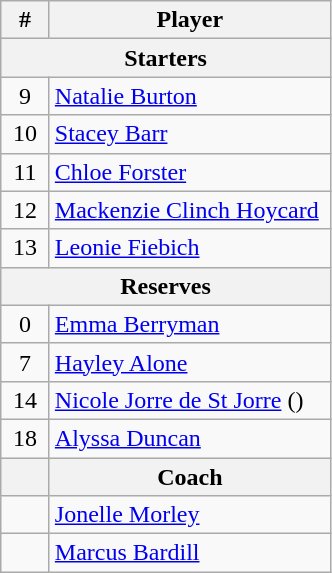<table class="wikitable" style="text-align:center">
<tr>
<th scope="col" width="25px">#</th>
<th scope="col" width="180px">Player</th>
</tr>
<tr>
<th scope="col" colspan="2">Starters</th>
</tr>
<tr>
<td>9</td>
<td style="text-align:left"><a href='#'>Natalie Burton</a></td>
</tr>
<tr>
<td>10</td>
<td style="text-align:left"><a href='#'>Stacey Barr</a></td>
</tr>
<tr>
<td>11</td>
<td style="text-align:left"><a href='#'>Chloe Forster</a></td>
</tr>
<tr>
<td>12</td>
<td style="text-align:left"><a href='#'>Mackenzie Clinch Hoycard</a></td>
</tr>
<tr>
<td>13</td>
<td style="text-align:left"><a href='#'>Leonie Fiebich</a></td>
</tr>
<tr>
<th scope="col" colspan="2">Reserves</th>
</tr>
<tr>
<td>0</td>
<td style="text-align:left"><a href='#'>Emma Berryman</a></td>
</tr>
<tr>
<td>7</td>
<td style="text-align:left"><a href='#'>Hayley Alone</a></td>
</tr>
<tr>
<td>14</td>
<td style="text-align:left"><a href='#'>Nicole Jorre de St Jorre</a> ()</td>
</tr>
<tr>
<td>18</td>
<td style="text-align:left"><a href='#'>Alyssa Duncan</a></td>
</tr>
<tr>
<th scope="col" width="25px"></th>
<th scope="col" width="180px">Coach</th>
</tr>
<tr>
<td></td>
<td style="text-align:left"><a href='#'>Jonelle Morley</a></td>
</tr>
<tr>
<td></td>
<td style="text-align:left"><a href='#'>Marcus Bardill</a></td>
</tr>
</table>
